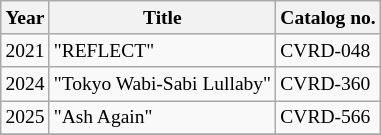<table class="wikitable" style="font-size:small">
<tr>
<th>Year</th>
<th>Title</th>
<th>Catalog no.</th>
</tr>
<tr>
<td>2021</td>
<td>"REFLECT"</td>
<td>CVRD-048</td>
</tr>
<tr>
<td>2024</td>
<td>"Tokyo Wabi-Sabi Lullaby"</td>
<td>CVRD-360</td>
</tr>
<tr>
<td>2025</td>
<td>"Ash Again"</td>
<td>CVRD-566</td>
</tr>
<tr>
</tr>
</table>
